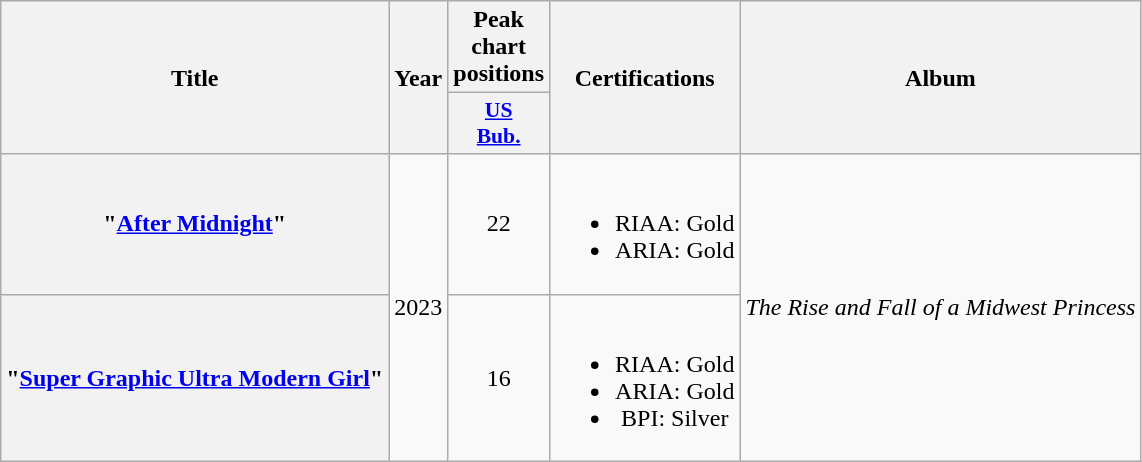<table class="wikitable plainrowheaders" style="text-align:center">
<tr>
<th scope="col" rowspan="2">Title</th>
<th scope="col" rowspan="2">Year</th>
<th scope="col" colspan="1">Peak chart positions</th>
<th scope="col" rowspan="2">Certifications</th>
<th scope="col" rowspan="2">Album</th>
</tr>
<tr>
<th scope="col" style="width:2.5em;font-size:90%;"><a href='#'>US<br>Bub.</a><br></th>
</tr>
<tr>
<th scope="row">"<a href='#'>After Midnight</a>"</th>
<td rowspan="2">2023</td>
<td>22</td>
<td><br><ul><li>RIAA: Gold</li><li>ARIA: Gold</li></ul></td>
<td rowspan="2"><em>The Rise and Fall of a Midwest Princess</em></td>
</tr>
<tr>
<th scope="row">"<a href='#'>Super Graphic Ultra Modern Girl</a>"</th>
<td>16</td>
<td><br><ul><li>RIAA: Gold</li><li>ARIA: Gold</li><li>BPI: Silver</li></ul></td>
</tr>
</table>
